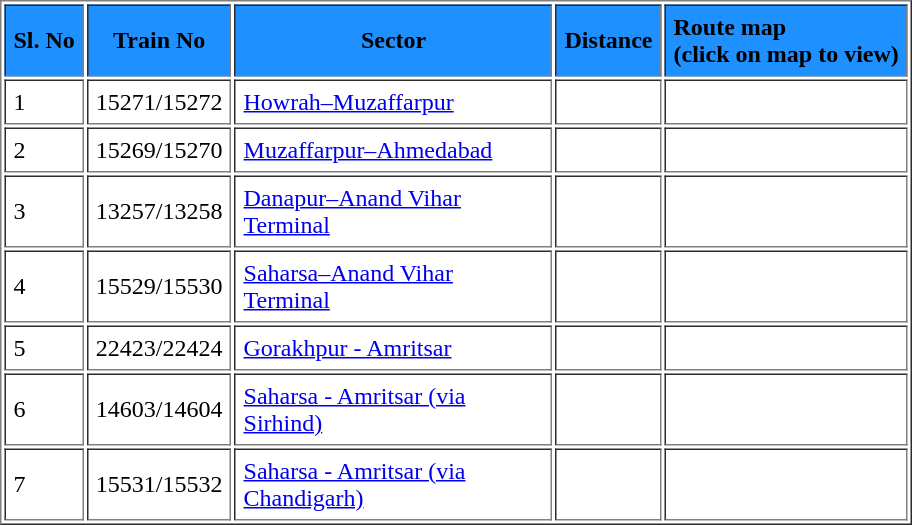<table class="tocolours"  border="1" cellpadding="5">
<tr bgcolor=1e90ff>
<th style="text-align:center;">Sl. No</th>
<th style="text-align:center;">Train No</th>
<th style="width:200px;" style="text-align:left;">Sector</th>
<th style="text-align:left;">Distance</th>
<th style="text-align:left;">Route map <br> (click on map to view)</th>
</tr>
<tr>
<td>1</td>
<td>15271/15272</td>
<td><a href='#'>Howrah–Muzaffarpur</a></td>
<td></td>
<td></td>
</tr>
<tr>
<td>2</td>
<td>15269/15270</td>
<td><a href='#'>Muzaffarpur–Ahmedabad</a></td>
<td></td>
<td></td>
</tr>
<tr>
<td>3</td>
<td>13257/13258</td>
<td><a href='#'>Danapur–Anand Vihar Terminal</a></td>
<td></td>
<td></td>
</tr>
<tr>
<td>4</td>
<td>15529/15530</td>
<td><a href='#'>Saharsa–Anand Vihar Terminal</a></td>
<td></td>
<td></td>
</tr>
<tr>
<td>5</td>
<td>22423/22424</td>
<td><a href='#'>Gorakhpur - Amritsar</a></td>
<td></td>
<td></td>
</tr>
<tr>
<td>6</td>
<td>14603/14604</td>
<td><a href='#'>Saharsa - Amritsar (via Sirhind)</a></td>
<td></td>
<td></td>
</tr>
<tr>
<td>7</td>
<td>15531/15532</td>
<td><a href='#'>Saharsa - Amritsar (via Chandigarh)</a></td>
<td></td>
<td></td>
</tr>
</table>
